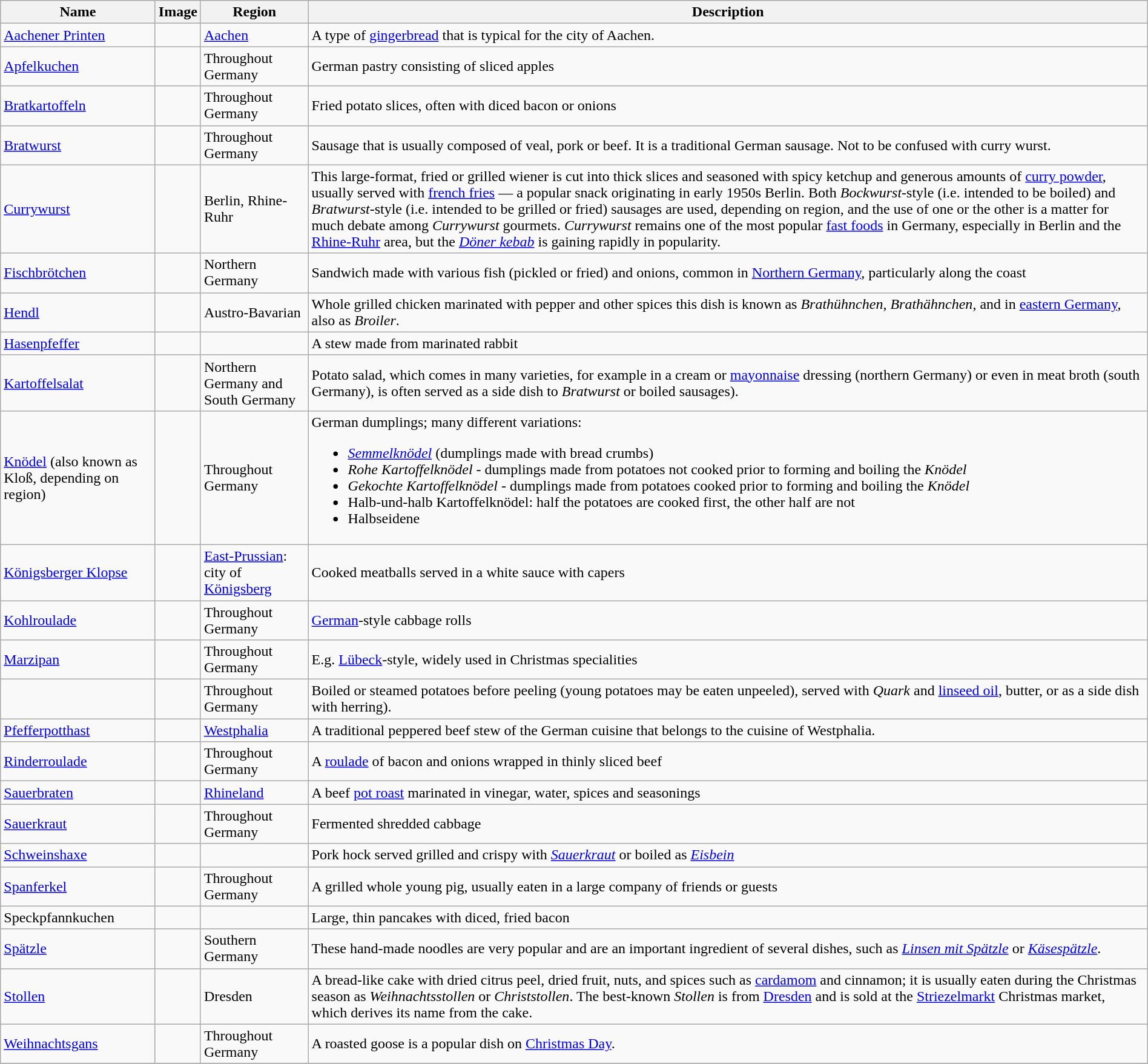<table class="wikitable sortable" style="width:100%;">
<tr>
<th>Name</th>
<th>Image</th>
<th>Region</th>
<th>Description</th>
</tr>
<tr>
<td><a href='#'>Aachener Printen</a></td>
<td></td>
<td><a href='#'>Aachen</a></td>
<td>A type of <a href='#'>gingerbread</a> that is typical for the city of Aachen.</td>
</tr>
<tr>
<td><a href='#'>Apfelkuchen</a></td>
<td></td>
<td>Throughout Germany</td>
<td>German pastry consisting of sliced apples</td>
</tr>
<tr>
<td><a href='#'>Bratkartoffeln</a></td>
<td></td>
<td>Throughout Germany</td>
<td>Fried potato slices, often with diced bacon or onions</td>
</tr>
<tr>
<td><a href='#'>Bratwurst</a></td>
<td></td>
<td>Throughout Germany</td>
<td>Sausage that is usually composed of veal, pork or beef. It is a traditional German sausage. Not to be confused with curry wurst.</td>
</tr>
<tr>
<td><a href='#'>Currywurst</a></td>
<td></td>
<td>Berlin, Rhine-Ruhr</td>
<td>This large-format, fried or grilled wiener is cut into thick slices and seasoned with spicy ketchup and generous amounts of <a href='#'>curry powder</a>, usually served with <a href='#'>french fries</a> — a popular snack originating in early 1950s Berlin. Both <em>Bockwurst</em>-style (i.e. intended to be boiled) and <em>Bratwurst</em>-style (i.e. intended to be grilled or fried) sausages are used, depending on region, and the use of one or the other is a matter for much debate among <em>Currywurst</em> gourmets. <em>Currywurst</em> remains one of the most popular <a href='#'>fast foods</a> in Germany, especially in Berlin and the <a href='#'>Rhine-Ruhr</a> area, but the <em><a href='#'>Döner kebab</a></em> is gaining rapidly in popularity.</td>
</tr>
<tr>
<td><a href='#'>Fischbrötchen</a></td>
<td></td>
<td>Northern Germany</td>
<td>Sandwich made with various fish (pickled or fried) and onions, common in <a href='#'>Northern Germany</a>, particularly along the coast</td>
</tr>
<tr>
<td><a href='#'>Hendl</a></td>
<td></td>
<td>Austro-Bavarian</td>
<td>Whole grilled chicken marinated with pepper and other spices this dish is known as <em>Brathühnchen</em>, <em>Brathähnchen</em>, and in <a href='#'>eastern Germany</a>, also as <em>Broiler</em>.</td>
</tr>
<tr>
<td><a href='#'>Hasenpfeffer</a></td>
<td></td>
<td></td>
<td>A stew made from marinated rabbit</td>
</tr>
<tr>
<td><a href='#'>Kartoffelsalat</a></td>
<td></td>
<td>Northern Germany and South Germany</td>
<td>Potato salad, which comes in many varieties, for example in a cream or <a href='#'>mayonnaise</a> dressing (northern Germany) or even in meat broth (south Germany), is often served as a side dish to <em>Bratwurst</em> or boiled sausages).</td>
</tr>
<tr>
<td><a href='#'>Knödel</a> (also known as Kloß, depending on region)</td>
<td></td>
<td>Throughout Germany</td>
<td>German dumplings; many different variations:<br><ul><li><em><a href='#'>Semmelknödel</a></em> (dumplings made with bread crumbs)</li><li><em>Rohe Kartoffelknödel</em> - dumplings made from potatoes not cooked prior to forming and boiling the <em>Knödel</em></li><li><em>Gekochte Kartoffelknödel</em> - dumplings made from potatoes cooked prior to forming and boiling the <em>Knödel</em></li><li>Halb-und-halb Kartoffelknödel: half the potatoes are cooked first, the other half are not</li><li>Halbseidene</li></ul></td>
</tr>
<tr>
<td><a href='#'>Königsberger Klopse</a></td>
<td></td>
<td><a href='#'>East-Prussian</a>: city of <a href='#'>Königsberg</a></td>
<td>Cooked meatballs served in a white sauce with capers</td>
</tr>
<tr>
<td><a href='#'>Kohlroulade</a></td>
<td></td>
<td>Throughout Germany</td>
<td><a href='#'>German</a>-style cabbage rolls</td>
</tr>
<tr>
<td><a href='#'>Marzipan</a></td>
<td></td>
<td>Throughout Germany</td>
<td>E.g. <a href='#'>Lübeck</a>-style, widely used in Christmas specialities</td>
</tr>
<tr>
<td></td>
<td></td>
<td>Throughout Germany</td>
<td>Boiled or steamed potatoes before peeling (young potatoes may be eaten unpeeled), served with <em>Quark</em> and <a href='#'>linseed oil</a>, butter, or as a side dish with herring).</td>
</tr>
<tr>
<td><a href='#'>Pfefferpotthast</a></td>
<td></td>
<td><a href='#'>Westphalia</a></td>
<td>A traditional peppered beef stew of the German cuisine that belongs to the cuisine of Westphalia.</td>
</tr>
<tr>
<td><a href='#'>Rinderroulade</a></td>
<td></td>
<td>Throughout Germany</td>
<td>A <a href='#'>roulade</a> of bacon and onions wrapped in thinly sliced beef</td>
</tr>
<tr>
<td><a href='#'>Sauerbraten</a></td>
<td></td>
<td><a href='#'>Rhineland</a></td>
<td>A beef <a href='#'>pot roast</a> marinated in vinegar, water, spices and seasonings</td>
</tr>
<tr>
<td><a href='#'>Sauerkraut</a></td>
<td></td>
<td>Throughout Germany</td>
<td>Fermented shredded cabbage</td>
</tr>
<tr>
<td><a href='#'>Schweinshaxe</a></td>
<td></td>
<td></td>
<td>Pork hock served grilled and crispy with <em><a href='#'>Sauerkraut</a></em> or boiled as <em><a href='#'>Eisbein</a></em></td>
</tr>
<tr>
<td><a href='#'>Spanferkel</a></td>
<td></td>
<td>Throughout Germany</td>
<td>A grilled whole young pig, usually eaten in a large company of friends or guests</td>
</tr>
<tr>
<td>Speckpfannkuchen</td>
<td></td>
<td></td>
<td>Large, thin pancakes with diced, fried bacon</td>
</tr>
<tr>
<td><a href='#'>Spätzle</a></td>
<td></td>
<td>Southern Germany</td>
<td>These hand-made noodles are very popular and are an important ingredient of several dishes, such as <em><a href='#'>Linsen mit Spätzle</a></em> or <em><a href='#'>Käsespätzle</a></em>.</td>
</tr>
<tr>
<td><a href='#'>Stollen</a></td>
<td></td>
<td>Dresden</td>
<td>A bread-like cake with dried citrus peel, dried fruit, nuts, and spices such as <a href='#'>cardamom</a> and cinnamon; it is usually eaten during the Christmas season as <em>Weihnachtsstollen</em> or <em>Christstollen</em>. The best-known <em>Stollen</em> is from <a href='#'>Dresden</a> and is sold at the <a href='#'>Striezelmarkt</a> Christmas market, which derives its name from the cake.</td>
</tr>
<tr>
<td><a href='#'>Weihnachtsgans</a></td>
<td></td>
<td>Throughout Germany</td>
<td>A roasted goose is a popular dish on <a href='#'>Christmas Day</a>.</td>
</tr>
<tr>
</tr>
</table>
